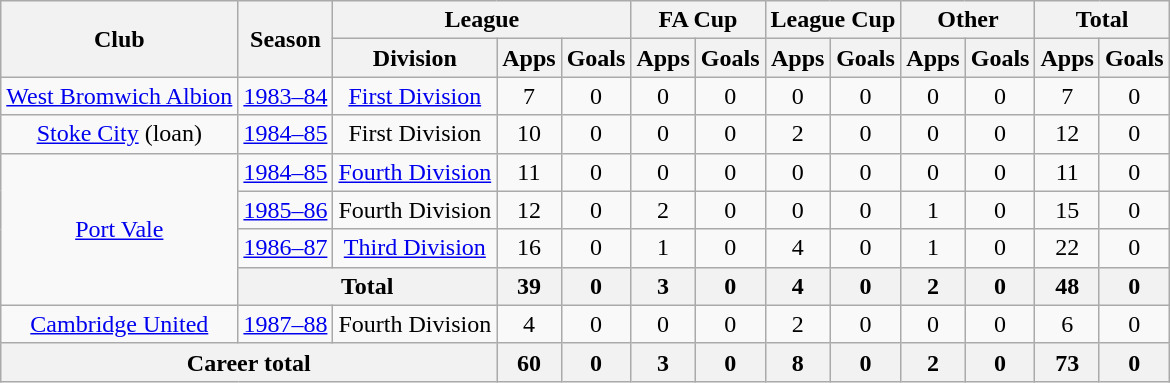<table class="wikitable" style="text-align: center;">
<tr>
<th rowspan="2">Club</th>
<th rowspan="2">Season</th>
<th colspan="3">League</th>
<th colspan="2">FA Cup</th>
<th colspan="2">League Cup</th>
<th colspan="2">Other</th>
<th colspan="2">Total</th>
</tr>
<tr>
<th>Division</th>
<th>Apps</th>
<th>Goals</th>
<th>Apps</th>
<th>Goals</th>
<th>Apps</th>
<th>Goals</th>
<th>Apps</th>
<th>Goals</th>
<th>Apps</th>
<th>Goals</th>
</tr>
<tr>
<td><a href='#'>West Bromwich Albion</a></td>
<td><a href='#'>1983–84</a></td>
<td><a href='#'>First Division</a></td>
<td>7</td>
<td>0</td>
<td>0</td>
<td>0</td>
<td>0</td>
<td>0</td>
<td>0</td>
<td>0</td>
<td>7</td>
<td>0</td>
</tr>
<tr>
<td><a href='#'>Stoke City</a> (loan)</td>
<td><a href='#'>1984–85</a></td>
<td>First Division</td>
<td>10</td>
<td>0</td>
<td>0</td>
<td>0</td>
<td>2</td>
<td>0</td>
<td>0</td>
<td>0</td>
<td>12</td>
<td>0</td>
</tr>
<tr>
<td rowspan="4"><a href='#'>Port Vale</a></td>
<td><a href='#'>1984–85</a></td>
<td><a href='#'>Fourth Division</a></td>
<td>11</td>
<td>0</td>
<td>0</td>
<td>0</td>
<td>0</td>
<td>0</td>
<td>0</td>
<td>0</td>
<td>11</td>
<td>0</td>
</tr>
<tr>
<td><a href='#'>1985–86</a></td>
<td>Fourth Division</td>
<td>12</td>
<td>0</td>
<td>2</td>
<td>0</td>
<td>0</td>
<td>0</td>
<td>1</td>
<td>0</td>
<td>15</td>
<td>0</td>
</tr>
<tr>
<td><a href='#'>1986–87</a></td>
<td><a href='#'>Third Division</a></td>
<td>16</td>
<td>0</td>
<td>1</td>
<td>0</td>
<td>4</td>
<td>0</td>
<td>1</td>
<td>0</td>
<td>22</td>
<td>0</td>
</tr>
<tr>
<th colspan="2">Total</th>
<th>39</th>
<th>0</th>
<th>3</th>
<th>0</th>
<th>4</th>
<th>0</th>
<th>2</th>
<th>0</th>
<th>48</th>
<th>0</th>
</tr>
<tr>
<td><a href='#'>Cambridge United</a></td>
<td><a href='#'>1987–88</a></td>
<td>Fourth Division</td>
<td>4</td>
<td>0</td>
<td>0</td>
<td>0</td>
<td>2</td>
<td>0</td>
<td>0</td>
<td>0</td>
<td>6</td>
<td>0</td>
</tr>
<tr>
<th colspan="3">Career total</th>
<th>60</th>
<th>0</th>
<th>3</th>
<th>0</th>
<th>8</th>
<th>0</th>
<th>2</th>
<th>0</th>
<th>73</th>
<th>0</th>
</tr>
</table>
